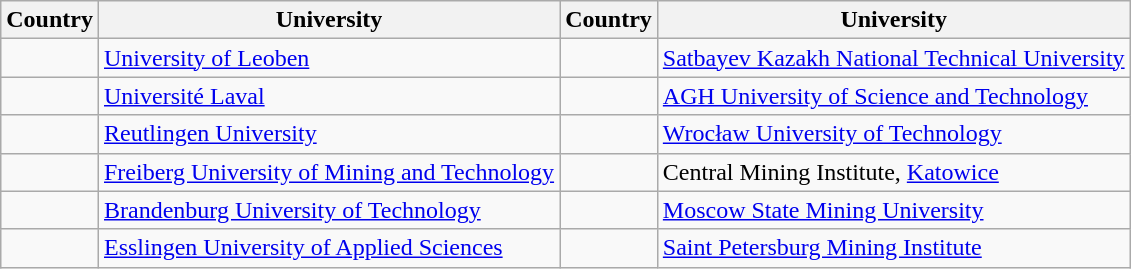<table class="wikitable">
<tr>
<th>Country</th>
<th>University</th>
<th>Country</th>
<th>University</th>
</tr>
<tr>
<td><em></em></td>
<td><a href='#'>University of Leoben</a></td>
<td><em></em></td>
<td><a href='#'>Satbayev Kazakh National Technical University</a></td>
</tr>
<tr>
<td><em></em></td>
<td><a href='#'>Université Laval</a></td>
<td><em></em></td>
<td><a href='#'>AGH University of Science and Technology</a></td>
</tr>
<tr>
<td><em></em></td>
<td><a href='#'>Reutlingen University</a></td>
<td><em></em></td>
<td><a href='#'>Wrocław University of Technology</a></td>
</tr>
<tr>
<td><em></em></td>
<td><a href='#'>Freiberg University of Mining and Technology</a></td>
<td><em></em></td>
<td>Central Mining Institute, <a href='#'>Katowice</a></td>
</tr>
<tr>
<td><em></em></td>
<td><a href='#'>Brandenburg University of Technology</a></td>
<td><em></em></td>
<td><a href='#'>Moscow State Mining University</a></td>
</tr>
<tr>
<td><em></em></td>
<td><a href='#'>Esslingen University of Applied Sciences</a></td>
<td><em></em></td>
<td><a href='#'>Saint Petersburg Mining Institute</a></td>
</tr>
</table>
